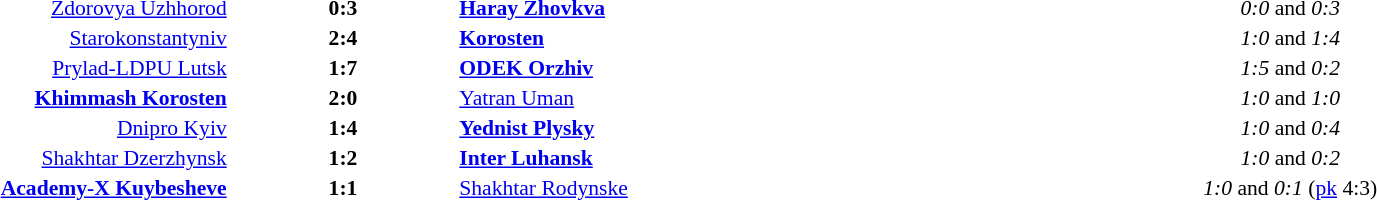<table width=100% cellspacing=1>
<tr>
<th width=20%></th>
<th width=12%></th>
<th width=20%></th>
<th></th>
</tr>
<tr style=font-size:90%>
<td align=right><a href='#'>Zdorovya Uzhhorod</a></td>
<td align=center><strong>0:3</strong></td>
<td><strong><a href='#'>Haray Zhovkva</a></strong></td>
<td align=center><em>0:0</em> and <em>0:3</em></td>
</tr>
<tr style=font-size:90%>
<td align=right><a href='#'>Starokonstantyniv</a></td>
<td align=center><strong>2:4</strong></td>
<td><strong><a href='#'>Korosten</a></strong></td>
<td align=center><em>1:0</em> and <em>1:4</em></td>
</tr>
<tr style=font-size:90%>
<td align=right><a href='#'>Prylad-LDPU Lutsk</a></td>
<td align=center><strong>1:7</strong></td>
<td><strong><a href='#'>ODEK Orzhiv</a></strong></td>
<td align=center><em>1:5</em> and <em>0:2</em></td>
</tr>
<tr style=font-size:90%>
<td align=right><strong><a href='#'>Khimmash Korosten</a></strong></td>
<td align=center><strong>2:0</strong></td>
<td><a href='#'>Yatran Uman</a></td>
<td align=center><em>1:0</em> and <em>1:0</em></td>
</tr>
<tr style=font-size:90%>
<td align=right><a href='#'>Dnipro Kyiv</a></td>
<td align=center><strong>1:4</strong></td>
<td><strong><a href='#'>Yednist Plysky</a></strong></td>
<td align=center><em>1:0</em> and <em>0:4</em></td>
</tr>
<tr style=font-size:90%>
<td align=right><a href='#'>Shakhtar Dzerzhynsk</a></td>
<td align=center><strong>1:2</strong></td>
<td><strong><a href='#'>Inter Luhansk</a></strong></td>
<td align=center><em>1:0</em> and <em>0:2</em></td>
</tr>
<tr style=font-size:90%>
<td align=right><strong><a href='#'>Academy-X Kuybesheve</a></strong></td>
<td align=center><strong>1:1</strong></td>
<td><a href='#'>Shakhtar Rodynske</a></td>
<td align=center><em>1:0</em> and <em>0:1</em> (<a href='#'>pk</a> 4:3)</td>
</tr>
</table>
